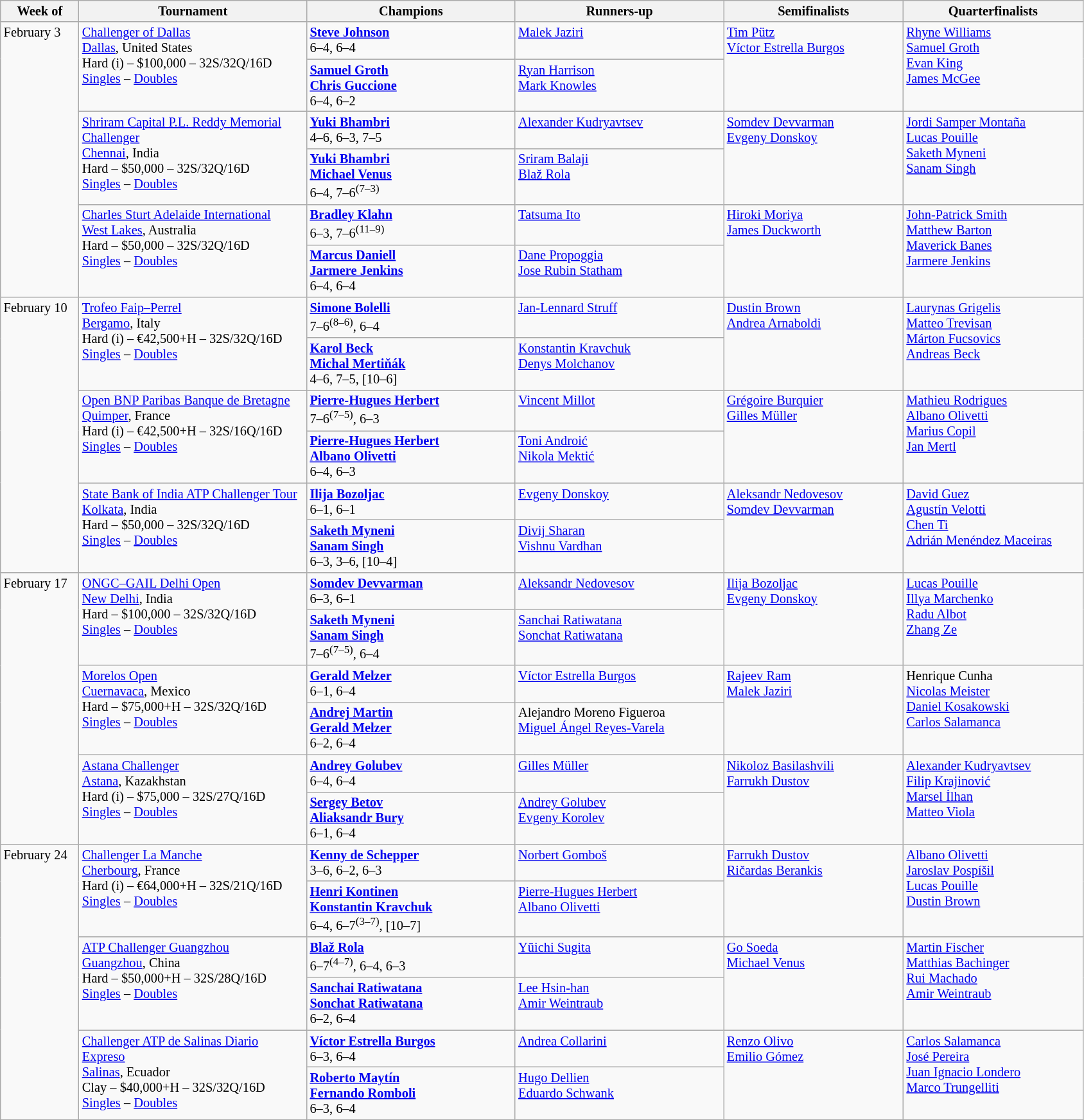<table class="wikitable" style="font-size:85%;">
<tr>
<th width="75">Week of</th>
<th width="230">Tournament</th>
<th width="210">Champions</th>
<th width="210">Runners-up</th>
<th width="180">Semifinalists</th>
<th width="180">Quarterfinalists</th>
</tr>
<tr valign=top>
<td rowspan=6>February 3</td>
<td rowspan=2><a href='#'>Challenger of Dallas</a><br><a href='#'>Dallas</a>, United States<br>Hard (i) – $100,000 – 32S/32Q/16D<br> <a href='#'>Singles</a> – <a href='#'>Doubles</a></td>
<td> <strong><a href='#'>Steve Johnson</a></strong><br>6–4, 6–4</td>
<td> <a href='#'>Malek Jaziri</a></td>
<td rowspan=2> <a href='#'>Tim Pütz</a> <br> <a href='#'>Víctor Estrella Burgos</a></td>
<td rowspan=2> <a href='#'>Rhyne Williams</a> <br> <a href='#'>Samuel Groth</a> <br> <a href='#'>Evan King</a> <br>  <a href='#'>James McGee</a></td>
</tr>
<tr valign=top>
<td><strong> <a href='#'>Samuel Groth</a><br> <a href='#'>Chris Guccione</a></strong><br>6–4, 6–2</td>
<td> <a href='#'>Ryan Harrison</a><br> <a href='#'>Mark Knowles</a></td>
</tr>
<tr valign=top>
<td rowspan=2><a href='#'>Shriram Capital P.L. Reddy Memorial Challenger</a><br><a href='#'>Chennai</a>, India<br>Hard – $50,000 – 32S/32Q/16D<br> <a href='#'>Singles</a> – <a href='#'>Doubles</a></td>
<td> <strong><a href='#'>Yuki Bhambri</a></strong><br>4–6, 6–3, 7–5</td>
<td> <a href='#'>Alexander Kudryavtsev</a></td>
<td rowspan=2> <a href='#'>Somdev Devvarman</a> <br>  <a href='#'>Evgeny Donskoy</a></td>
<td rowspan=2> <a href='#'>Jordi Samper Montaña</a> <br> <a href='#'>Lucas Pouille</a><br> <a href='#'>Saketh Myneni</a><br>  <a href='#'>Sanam Singh</a></td>
</tr>
<tr valign=top>
<td> <strong><a href='#'>Yuki Bhambri</a></strong><br> <strong><a href='#'>Michael Venus</a></strong><br>6–4, 7–6<sup>(7–3)</sup></td>
<td> <a href='#'>Sriram Balaji</a><br> <a href='#'>Blaž Rola</a></td>
</tr>
<tr valign=top>
<td rowspan=2><a href='#'>Charles Sturt Adelaide International</a><br><a href='#'>West Lakes</a>, Australia<br>Hard – $50,000 – 32S/32Q/16D<br> <a href='#'>Singles</a> – <a href='#'>Doubles</a></td>
<td> <strong><a href='#'>Bradley Klahn</a></strong><br>6–3, 7–6<sup>(11–9)</sup></td>
<td> <a href='#'>Tatsuma Ito</a></td>
<td rowspan=2> <a href='#'>Hiroki Moriya</a> <br>  <a href='#'>James Duckworth</a></td>
<td rowspan=2> <a href='#'>John-Patrick Smith</a> <br> <a href='#'>Matthew Barton</a> <br> <a href='#'>Maverick Banes</a> <br>  <a href='#'>Jarmere Jenkins</a></td>
</tr>
<tr valign=top>
<td> <strong><a href='#'>Marcus Daniell</a></strong><br> <strong><a href='#'>Jarmere Jenkins</a></strong><br>6–4, 6–4</td>
<td> <a href='#'>Dane Propoggia</a><br> <a href='#'>Jose Rubin Statham</a></td>
</tr>
<tr valign=top>
<td rowspan=6>February 10</td>
<td rowspan=2><a href='#'>Trofeo Faip–Perrel</a><br><a href='#'>Bergamo</a>, Italy<br>Hard (i) – €42,500+H – 32S/32Q/16D<br> <a href='#'>Singles</a> – <a href='#'>Doubles</a></td>
<td> <strong><a href='#'>Simone Bolelli</a></strong><br>7–6<sup>(8–6)</sup>, 6–4</td>
<td> <a href='#'>Jan-Lennard Struff</a></td>
<td rowspan=2> <a href='#'>Dustin Brown</a> <br>  <a href='#'>Andrea Arnaboldi</a></td>
<td rowspan=2> <a href='#'>Laurynas Grigelis</a> <br> <a href='#'>Matteo Trevisan</a> <br> <a href='#'>Márton Fucsovics</a> <br>  <a href='#'>Andreas Beck</a></td>
</tr>
<tr valign=top>
<td> <strong><a href='#'>Karol Beck</a></strong><br> <strong><a href='#'>Michal Mertiňák</a></strong><br>4–6, 7–5, [10–6]</td>
<td> <a href='#'>Konstantin Kravchuk</a><br> <a href='#'>Denys Molchanov</a></td>
</tr>
<tr valign=top>
<td rowspan=2><a href='#'>Open BNP Paribas Banque de Bretagne</a><br><a href='#'>Quimper</a>, France<br>Hard (i) – €42,500+H – 32S/16Q/16D<br> <a href='#'>Singles</a> – <a href='#'>Doubles</a></td>
<td> <strong><a href='#'>Pierre-Hugues Herbert</a></strong><br>7–6<sup>(7–5)</sup>, 6–3</td>
<td> <a href='#'>Vincent Millot</a></td>
<td rowspan=2> <a href='#'>Grégoire Burquier</a> <br>  <a href='#'>Gilles Müller</a></td>
<td rowspan=2> <a href='#'>Mathieu Rodrigues</a> <br> <a href='#'>Albano Olivetti</a> <br> <a href='#'>Marius Copil</a> <br>  <a href='#'>Jan Mertl</a></td>
</tr>
<tr valign=top>
<td> <strong><a href='#'>Pierre-Hugues Herbert</a></strong><br> <strong><a href='#'>Albano Olivetti</a></strong><br>6–4, 6–3</td>
<td> <a href='#'>Toni Androić</a><br> <a href='#'>Nikola Mektić</a></td>
</tr>
<tr valign=top>
<td rowspan=2><a href='#'>State Bank of India ATP Challenger Tour</a><br><a href='#'>Kolkata</a>, India<br>Hard – $50,000 – 32S/32Q/16D<br> <a href='#'>Singles</a> – <a href='#'>Doubles</a></td>
<td> <strong><a href='#'>Ilija Bozoljac</a></strong><br>6–1, 6–1</td>
<td> <a href='#'>Evgeny Donskoy</a></td>
<td rowspan=2> <a href='#'>Aleksandr Nedovesov</a> <br>  <a href='#'>Somdev Devvarman</a></td>
<td rowspan=2> <a href='#'>David Guez</a> <br> <a href='#'>Agustín Velotti</a> <br> <a href='#'>Chen Ti</a> <br>  <a href='#'>Adrián Menéndez Maceiras</a></td>
</tr>
<tr valign=top>
<td> <strong><a href='#'>Saketh Myneni</a></strong><br> <strong><a href='#'>Sanam Singh</a></strong><br>6–3, 3–6, [10–4]</td>
<td> <a href='#'>Divij Sharan</a><br> <a href='#'>Vishnu Vardhan</a></td>
</tr>
<tr valign=top>
<td rowspan=6>February 17</td>
<td rowspan=2><a href='#'>ONGC–GAIL Delhi Open</a><br><a href='#'>New Delhi</a>, India<br>Hard – $100,000 – 32S/32Q/16D<br> <a href='#'>Singles</a> – <a href='#'>Doubles</a></td>
<td> <strong><a href='#'>Somdev Devvarman</a></strong><br>6–3, 6–1</td>
<td> <a href='#'>Aleksandr Nedovesov</a></td>
<td rowspan=2> <a href='#'>Ilija Bozoljac</a> <br>  <a href='#'>Evgeny Donskoy</a></td>
<td rowspan=2> <a href='#'>Lucas Pouille</a> <br>  <a href='#'>Illya Marchenko</a> <br> <a href='#'>Radu Albot</a> <br>  <a href='#'>Zhang Ze</a></td>
</tr>
<tr valign=top>
<td> <strong><a href='#'>Saketh Myneni</a></strong><br> <strong><a href='#'>Sanam Singh</a></strong><br>7–6<sup>(7–5)</sup>, 6–4</td>
<td> <a href='#'>Sanchai Ratiwatana</a><br> <a href='#'>Sonchat Ratiwatana</a></td>
</tr>
<tr valign=top>
<td rowspan=2><a href='#'>Morelos Open</a><br><a href='#'>Cuernavaca</a>, Mexico<br>Hard – $75,000+H – 32S/32Q/16D<br> <a href='#'>Singles</a> – <a href='#'>Doubles</a></td>
<td> <strong><a href='#'>Gerald Melzer</a></strong><br> 6–1, 6–4</td>
<td> <a href='#'>Víctor Estrella Burgos</a></td>
<td rowspan=2> <a href='#'>Rajeev Ram</a> <br>  <a href='#'>Malek Jaziri</a></td>
<td rowspan=2> Henrique Cunha <br>  <a href='#'>Nicolas Meister</a> <br> <a href='#'>Daniel Kosakowski</a> <br>  <a href='#'>Carlos Salamanca</a></td>
</tr>
<tr valign=top>
<td> <strong><a href='#'>Andrej Martin</a></strong><br> <strong><a href='#'>Gerald Melzer</a></strong><br>6–2, 6–4</td>
<td> Alejandro Moreno Figueroa<br> <a href='#'>Miguel Ángel Reyes-Varela</a></td>
</tr>
<tr valign=top>
<td rowspan=2><a href='#'>Astana Challenger</a><br><a href='#'>Astana</a>, Kazakhstan<br>Hard (i) – $75,000 – 32S/27Q/16D<br> <a href='#'>Singles</a> – <a href='#'>Doubles</a></td>
<td> <strong><a href='#'>Andrey Golubev</a></strong><br>6–4, 6–4</td>
<td> <a href='#'>Gilles Müller</a></td>
<td rowspan=2> <a href='#'>Nikoloz Basilashvili</a> <br> <a href='#'>Farrukh Dustov</a></td>
<td rowspan=2> <a href='#'>Alexander Kudryavtsev</a> <br> <a href='#'>Filip Krajinović</a> <br> <a href='#'>Marsel İlhan</a> <br>  <a href='#'>Matteo Viola</a></td>
</tr>
<tr valign=top>
<td> <strong><a href='#'>Sergey Betov</a></strong><br> <strong><a href='#'>Aliaksandr Bury</a></strong><br>6–1, 6–4</td>
<td> <a href='#'>Andrey Golubev</a><br> <a href='#'>Evgeny Korolev</a></td>
</tr>
<tr valign=top>
<td rowspan=6>February 24</td>
<td rowspan=2><a href='#'>Challenger La Manche</a><br><a href='#'>Cherbourg</a>, France<br>Hard (i) – €64,000+H – 32S/21Q/16D<br> <a href='#'>Singles</a> – <a href='#'>Doubles</a></td>
<td> <strong><a href='#'>Kenny de Schepper</a></strong><br>3–6, 6–2, 6–3</td>
<td> <a href='#'>Norbert Gomboš</a></td>
<td rowspan=2> <a href='#'>Farrukh Dustov</a> <br>  <a href='#'>Ričardas Berankis</a></td>
<td rowspan=2> <a href='#'>Albano Olivetti</a> <br> <a href='#'>Jaroslav Pospíšil</a> <br>  <a href='#'>Lucas Pouille</a> <br>  <a href='#'>Dustin Brown</a></td>
</tr>
<tr valign=top>
<td> <strong><a href='#'>Henri Kontinen</a></strong><br> <strong><a href='#'>Konstantin Kravchuk</a></strong><br>6–4, 6–7<sup>(3–7)</sup>, [10–7]</td>
<td> <a href='#'>Pierre-Hugues Herbert</a><br> <a href='#'>Albano Olivetti</a></td>
</tr>
<tr valign=top>
<td rowspan=2><a href='#'>ATP Challenger Guangzhou</a><br><a href='#'>Guangzhou</a>, China<br>Hard – $50,000+H – 32S/28Q/16D<br> <a href='#'>Singles</a> – <a href='#'>Doubles</a></td>
<td> <strong><a href='#'>Blaž Rola</a></strong><br>6–7<sup>(4–7)</sup>, 6–4, 6–3</td>
<td> <a href='#'>Yūichi Sugita</a></td>
<td rowspan=2> <a href='#'>Go Soeda</a><br>  <a href='#'>Michael Venus</a></td>
<td rowspan=2> <a href='#'>Martin Fischer</a> <br> <a href='#'>Matthias Bachinger</a> <br> <a href='#'>Rui Machado</a> <br>  <a href='#'>Amir Weintraub</a></td>
</tr>
<tr valign=top>
<td> <strong><a href='#'>Sanchai Ratiwatana</a></strong><br> <strong><a href='#'>Sonchat Ratiwatana</a></strong> <br>6–2, 6–4</td>
<td> <a href='#'>Lee Hsin-han</a><br> <a href='#'>Amir Weintraub</a></td>
</tr>
<tr valign=top>
<td rowspan=2><a href='#'>Challenger ATP de Salinas Diario Expreso</a><br><a href='#'>Salinas</a>, Ecuador<br>Clay – $40,000+H – 32S/32Q/16D<br> <a href='#'>Singles</a> – <a href='#'>Doubles</a></td>
<td> <strong><a href='#'>Víctor Estrella Burgos</a></strong><br>6–3, 6–4</td>
<td> <a href='#'>Andrea Collarini</a></td>
<td rowspan=2> <a href='#'>Renzo Olivo</a> <br>   <a href='#'>Emilio Gómez</a></td>
<td rowspan=2> <a href='#'>Carlos Salamanca</a> <br> <a href='#'>José Pereira</a> <br> <a href='#'>Juan Ignacio Londero</a> <br>  <a href='#'>Marco Trungelliti</a></td>
</tr>
<tr valign=top>
<td> <strong><a href='#'>Roberto Maytín</a></strong><br> <strong><a href='#'>Fernando Romboli</a></strong><br>6–3, 6–4</td>
<td> <a href='#'>Hugo Dellien</a><br> <a href='#'>Eduardo Schwank</a></td>
</tr>
</table>
